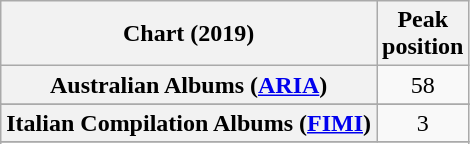<table class="wikitable sortable plainrowheaders" style="text-align:center">
<tr>
<th scope="col">Chart (2019)</th>
<th scope="col">Peak<br>position</th>
</tr>
<tr>
<th scope="row">Australian Albums (<a href='#'>ARIA</a>)</th>
<td>58</td>
</tr>
<tr>
</tr>
<tr>
</tr>
<tr>
</tr>
<tr>
</tr>
<tr>
<th scope="row">Italian Compilation Albums (<a href='#'>FIMI</a>)</th>
<td>3</td>
</tr>
<tr>
</tr>
<tr>
</tr>
<tr>
</tr>
<tr>
</tr>
</table>
